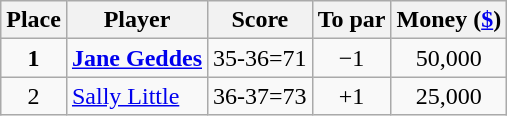<table class="wikitable">
<tr>
<th>Place</th>
<th>Player</th>
<th>Score</th>
<th>To par</th>
<th>Money (<a href='#'>$</a>)</th>
</tr>
<tr>
<td align=center><strong>1</strong></td>
<td> <strong><a href='#'>Jane Geddes</a></strong></td>
<td align=center>35-36=71</td>
<td align=center>−1</td>
<td align=center>50,000</td>
</tr>
<tr>
<td align=center>2</td>
<td> <a href='#'>Sally Little</a></td>
<td align=center>36-37=73</td>
<td align=center>+1</td>
<td align=center>25,000</td>
</tr>
</table>
